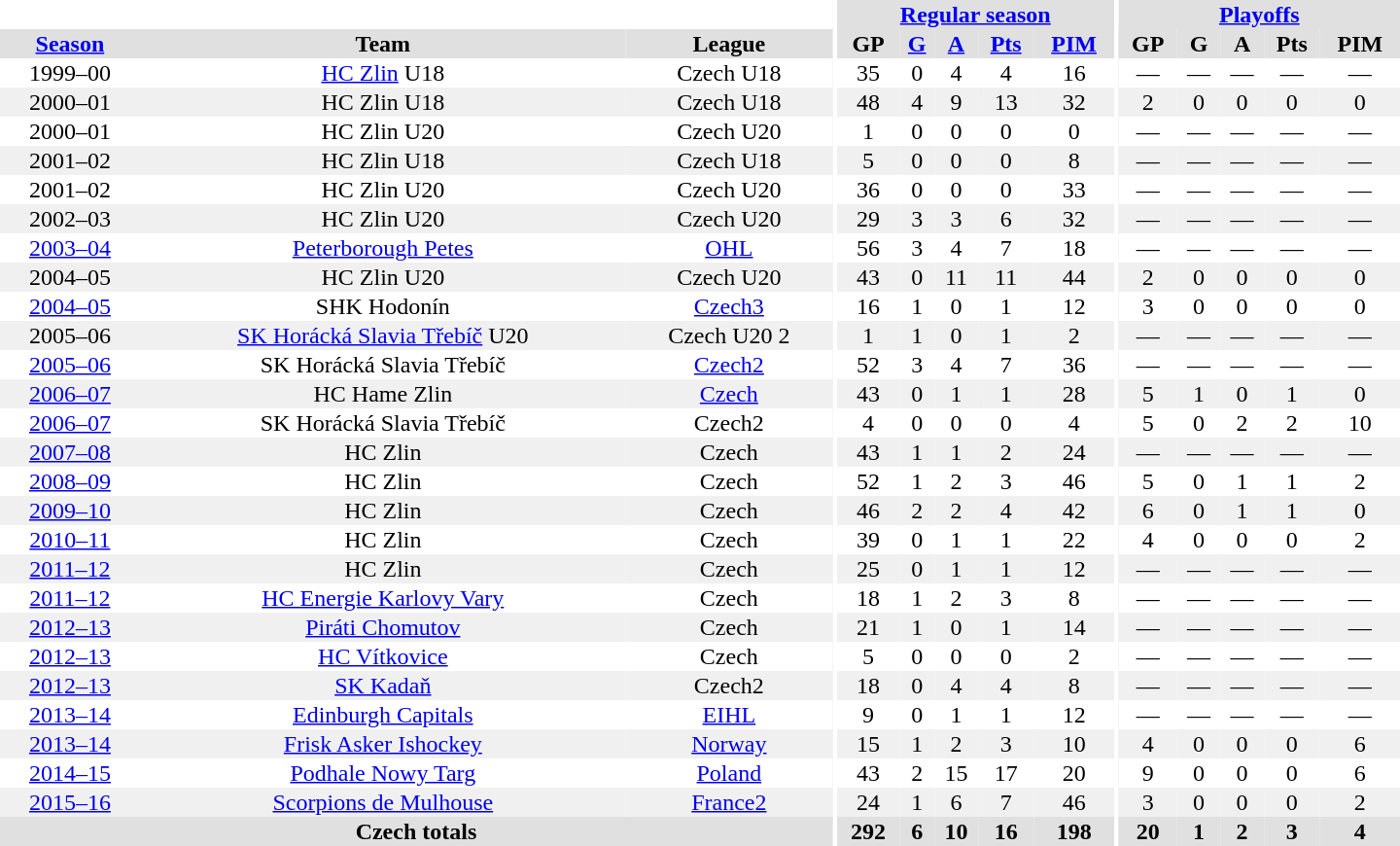<table border="0" cellpadding="1" cellspacing="0" style="text-align:center; width:60em">
<tr bgcolor="#e0e0e0">
<th colspan="3" bgcolor="#ffffff"></th>
<th rowspan="99" bgcolor="#ffffff"></th>
<th colspan="5"><a href='#'>Regular season</a></th>
<th rowspan="99" bgcolor="#ffffff"></th>
<th colspan="5"><a href='#'>Playoffs</a></th>
</tr>
<tr bgcolor="#e0e0e0">
<th><a href='#'>Season</a></th>
<th>Team</th>
<th>League</th>
<th>GP</th>
<th><a href='#'>G</a></th>
<th><a href='#'>A</a></th>
<th><a href='#'>Pts</a></th>
<th><a href='#'>PIM</a></th>
<th>GP</th>
<th>G</th>
<th>A</th>
<th>Pts</th>
<th>PIM</th>
</tr>
<tr>
<td>1999–00</td>
<td><a href='#'>HC Zlin</a> U18</td>
<td>Czech U18</td>
<td>35</td>
<td>0</td>
<td>4</td>
<td>4</td>
<td>16</td>
<td>—</td>
<td>—</td>
<td>—</td>
<td>—</td>
<td>—</td>
</tr>
<tr bgcolor="#f0f0f0">
<td>2000–01</td>
<td>HC Zlin U18</td>
<td>Czech U18</td>
<td>48</td>
<td>4</td>
<td>9</td>
<td>13</td>
<td>32</td>
<td>2</td>
<td>0</td>
<td>0</td>
<td>0</td>
<td>0</td>
</tr>
<tr>
<td>2000–01</td>
<td>HC Zlin U20</td>
<td>Czech U20</td>
<td>1</td>
<td>0</td>
<td>0</td>
<td>0</td>
<td>0</td>
<td>—</td>
<td>—</td>
<td>—</td>
<td>—</td>
<td>—</td>
</tr>
<tr bgcolor="#f0f0f0">
<td>2001–02</td>
<td>HC Zlin U18</td>
<td>Czech U18</td>
<td>5</td>
<td>0</td>
<td>0</td>
<td>0</td>
<td>8</td>
<td>—</td>
<td>—</td>
<td>—</td>
<td>—</td>
<td>—</td>
</tr>
<tr>
<td>2001–02</td>
<td>HC Zlin U20</td>
<td>Czech U20</td>
<td>36</td>
<td>0</td>
<td>0</td>
<td>0</td>
<td>33</td>
<td>—</td>
<td>—</td>
<td>—</td>
<td>—</td>
<td>—</td>
</tr>
<tr bgcolor="#f0f0f0">
<td>2002–03</td>
<td>HC Zlin U20</td>
<td>Czech U20</td>
<td>29</td>
<td>3</td>
<td>3</td>
<td>6</td>
<td>32</td>
<td>—</td>
<td>—</td>
<td>—</td>
<td>—</td>
<td>—</td>
</tr>
<tr>
<td><a href='#'>2003–04</a></td>
<td><a href='#'>Peterborough Petes</a></td>
<td><a href='#'>OHL</a></td>
<td>56</td>
<td>3</td>
<td>4</td>
<td>7</td>
<td>18</td>
<td>—</td>
<td>—</td>
<td>—</td>
<td>—</td>
<td>—</td>
</tr>
<tr bgcolor="#f0f0f0">
<td>2004–05</td>
<td>HC Zlin U20</td>
<td>Czech U20</td>
<td>43</td>
<td>0</td>
<td>11</td>
<td>11</td>
<td>44</td>
<td>2</td>
<td>0</td>
<td>0</td>
<td>0</td>
<td>0</td>
</tr>
<tr>
<td><a href='#'>2004–05</a></td>
<td>SHK Hodonín</td>
<td><a href='#'>Czech3</a></td>
<td>16</td>
<td>1</td>
<td>0</td>
<td>1</td>
<td>12</td>
<td>3</td>
<td>0</td>
<td>0</td>
<td>0</td>
<td>0</td>
</tr>
<tr bgcolor="#f0f0f0">
<td>2005–06</td>
<td><a href='#'>SK Horácká Slavia Třebíč</a> U20</td>
<td>Czech U20 2</td>
<td>1</td>
<td>1</td>
<td>0</td>
<td>1</td>
<td>2</td>
<td>—</td>
<td>—</td>
<td>—</td>
<td>—</td>
<td>—</td>
</tr>
<tr>
<td><a href='#'>2005–06</a></td>
<td>SK Horácká Slavia Třebíč</td>
<td><a href='#'>Czech2</a></td>
<td>52</td>
<td>3</td>
<td>4</td>
<td>7</td>
<td>36</td>
<td>—</td>
<td>—</td>
<td>—</td>
<td>—</td>
<td>—</td>
</tr>
<tr bgcolor="#f0f0f0">
<td><a href='#'>2006–07</a></td>
<td>HC Hame Zlin</td>
<td><a href='#'>Czech</a></td>
<td>43</td>
<td>0</td>
<td>1</td>
<td>1</td>
<td>28</td>
<td>5</td>
<td>1</td>
<td>0</td>
<td>1</td>
<td>0</td>
</tr>
<tr>
<td><a href='#'>2006–07</a></td>
<td>SK Horácká Slavia Třebíč</td>
<td>Czech2</td>
<td>4</td>
<td>0</td>
<td>0</td>
<td>0</td>
<td>4</td>
<td>5</td>
<td>0</td>
<td>2</td>
<td>2</td>
<td>10</td>
</tr>
<tr bgcolor="#f0f0f0">
<td><a href='#'>2007–08</a></td>
<td>HC Zlin</td>
<td>Czech</td>
<td>43</td>
<td>1</td>
<td>1</td>
<td>2</td>
<td>24</td>
<td>—</td>
<td>—</td>
<td>—</td>
<td>—</td>
<td>—</td>
</tr>
<tr>
<td><a href='#'>2008–09</a></td>
<td>HC Zlin</td>
<td>Czech</td>
<td>52</td>
<td>1</td>
<td>2</td>
<td>3</td>
<td>46</td>
<td>5</td>
<td>0</td>
<td>1</td>
<td>1</td>
<td>2</td>
</tr>
<tr bgcolor="#f0f0f0">
<td><a href='#'>2009–10</a></td>
<td>HC Zlin</td>
<td>Czech</td>
<td>46</td>
<td>2</td>
<td>2</td>
<td>4</td>
<td>42</td>
<td>6</td>
<td>0</td>
<td>1</td>
<td>1</td>
<td>0</td>
</tr>
<tr>
<td><a href='#'>2010–11</a></td>
<td>HC Zlin</td>
<td>Czech</td>
<td>39</td>
<td>0</td>
<td>1</td>
<td>1</td>
<td>22</td>
<td>4</td>
<td>0</td>
<td>0</td>
<td>0</td>
<td>2</td>
</tr>
<tr bgcolor="#f0f0f0">
<td><a href='#'>2011–12</a></td>
<td>HC Zlin</td>
<td>Czech</td>
<td>25</td>
<td>0</td>
<td>1</td>
<td>1</td>
<td>12</td>
<td>—</td>
<td>—</td>
<td>—</td>
<td>—</td>
<td>—</td>
</tr>
<tr>
<td><a href='#'>2011–12</a></td>
<td><a href='#'>HC Energie Karlovy Vary</a></td>
<td>Czech</td>
<td>18</td>
<td>1</td>
<td>2</td>
<td>3</td>
<td>8</td>
<td>—</td>
<td>—</td>
<td>—</td>
<td>—</td>
<td>—</td>
</tr>
<tr bgcolor="#f0f0f0">
<td><a href='#'>2012–13</a></td>
<td><a href='#'>Piráti Chomutov</a></td>
<td>Czech</td>
<td>21</td>
<td>1</td>
<td>0</td>
<td>1</td>
<td>14</td>
<td>—</td>
<td>—</td>
<td>—</td>
<td>—</td>
<td>—</td>
</tr>
<tr>
<td><a href='#'>2012–13</a></td>
<td><a href='#'>HC Vítkovice</a></td>
<td>Czech</td>
<td>5</td>
<td>0</td>
<td>0</td>
<td>0</td>
<td>2</td>
<td>—</td>
<td>—</td>
<td>—</td>
<td>—</td>
<td>—</td>
</tr>
<tr bgcolor="#f0f0f0">
<td><a href='#'>2012–13</a></td>
<td><a href='#'>SK Kadaň</a></td>
<td>Czech2</td>
<td>18</td>
<td>0</td>
<td>4</td>
<td>4</td>
<td>8</td>
<td>—</td>
<td>—</td>
<td>—</td>
<td>—</td>
<td>—</td>
</tr>
<tr>
<td><a href='#'>2013–14</a></td>
<td><a href='#'>Edinburgh Capitals</a></td>
<td><a href='#'>EIHL</a></td>
<td>9</td>
<td>0</td>
<td>1</td>
<td>1</td>
<td>12</td>
<td>—</td>
<td>—</td>
<td>—</td>
<td>—</td>
<td>—</td>
</tr>
<tr bgcolor="#f0f0f0">
<td><a href='#'>2013–14</a></td>
<td><a href='#'>Frisk Asker Ishockey</a></td>
<td><a href='#'>Norway</a></td>
<td>15</td>
<td>1</td>
<td>2</td>
<td>3</td>
<td>10</td>
<td>4</td>
<td>0</td>
<td>0</td>
<td>0</td>
<td>6</td>
</tr>
<tr>
<td><a href='#'>2014–15</a></td>
<td><a href='#'>Podhale Nowy Targ</a></td>
<td><a href='#'>Poland</a></td>
<td>43</td>
<td>2</td>
<td>15</td>
<td>17</td>
<td>20</td>
<td>9</td>
<td>0</td>
<td>0</td>
<td>0</td>
<td>6</td>
</tr>
<tr bgcolor="#f0f0f0">
<td><a href='#'>2015–16</a></td>
<td><a href='#'>Scorpions de Mulhouse</a></td>
<td><a href='#'>France2</a></td>
<td>24</td>
<td>1</td>
<td>6</td>
<td>7</td>
<td>46</td>
<td>3</td>
<td>0</td>
<td>0</td>
<td>0</td>
<td>2</td>
</tr>
<tr>
</tr>
<tr ALIGN="center" bgcolor="#e0e0e0">
<th colspan="3">Czech totals</th>
<th ALIGN="center">292</th>
<th ALIGN="center">6</th>
<th ALIGN="center">10</th>
<th ALIGN="center">16</th>
<th ALIGN="center">198</th>
<th ALIGN="center">20</th>
<th ALIGN="center">1</th>
<th ALIGN="center">2</th>
<th ALIGN="center">3</th>
<th ALIGN="center">4</th>
</tr>
</table>
